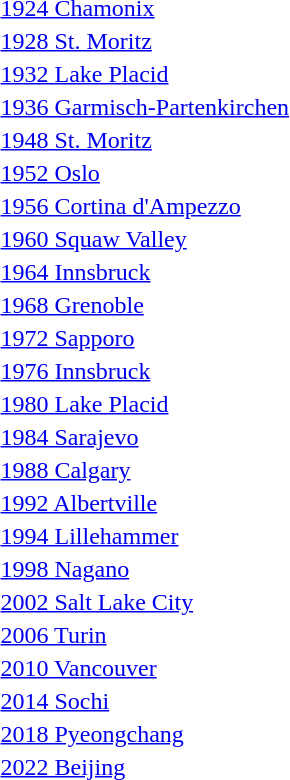<table>
<tr>
<td><a href='#'>1924 Chamonix</a><br></td>
<td></td>
<td></td>
<td></td>
</tr>
<tr>
<td><a href='#'>1928 St. Moritz</a><br></td>
<td></td>
<td></td>
<td></td>
</tr>
<tr>
<td><a href='#'>1932 Lake Placid</a><br></td>
<td></td>
<td></td>
<td></td>
</tr>
<tr valign="top">
<td><a href='#'>1936 Garmisch-Partenkirchen</a><br></td>
<td></td>
<td></td>
<td></td>
</tr>
<tr>
<td><a href='#'>1948 St. Moritz</a><br></td>
<td></td>
<td></td>
<td></td>
</tr>
<tr>
<td><a href='#'>1952 Oslo</a><br></td>
<td></td>
<td></td>
<td></td>
</tr>
<tr valign="top">
<td><a href='#'>1956 Cortina d'Ampezzo</a><br></td>
<td></td>
<td></td>
<td></td>
</tr>
<tr>
<td><a href='#'>1960 Squaw Valley</a><br></td>
<td></td>
<td></td>
<td></td>
</tr>
<tr>
<td><a href='#'>1964 Innsbruck</a><br></td>
<td></td>
<td></td>
<td></td>
</tr>
<tr>
<td><a href='#'>1968 Grenoble</a><br></td>
<td></td>
<td></td>
<td></td>
</tr>
<tr>
<td><a href='#'>1972 Sapporo</a><br></td>
<td></td>
<td></td>
<td></td>
</tr>
<tr>
<td><a href='#'>1976 Innsbruck</a><br></td>
<td></td>
<td></td>
<td></td>
</tr>
<tr>
<td><a href='#'>1980 Lake Placid</a><br></td>
<td></td>
<td></td>
<td></td>
</tr>
<tr>
<td><a href='#'>1984 Sarajevo</a><br></td>
<td></td>
<td></td>
<td></td>
</tr>
<tr>
<td><a href='#'>1988 Calgary</a><br></td>
<td></td>
<td></td>
<td></td>
</tr>
<tr>
<td><a href='#'>1992 Albertville</a><br></td>
<td></td>
<td></td>
<td></td>
</tr>
<tr>
<td><a href='#'>1994 Lillehammer</a><br></td>
<td></td>
<td></td>
<td></td>
</tr>
<tr>
<td><a href='#'>1998 Nagano</a><br></td>
<td></td>
<td></td>
<td></td>
</tr>
<tr>
<td><a href='#'>2002 Salt Lake City</a><br></td>
<td></td>
<td></td>
<td></td>
</tr>
<tr>
<td><a href='#'>2006 Turin</a><br></td>
<td></td>
<td></td>
<td></td>
</tr>
<tr>
<td><a href='#'>2010 Vancouver</a><br></td>
<td></td>
<td></td>
<td></td>
</tr>
<tr>
<td><a href='#'>2014 Sochi</a><br></td>
<td></td>
<td></td>
<td></td>
</tr>
<tr valign="top">
<td><a href='#'>2018 Pyeongchang</a><br></td>
<td></td>
<td></td>
<td></td>
</tr>
<tr>
<td><a href='#'>2022 Beijing</a> <br></td>
<td></td>
<td></td>
<td></td>
</tr>
<tr>
</tr>
</table>
